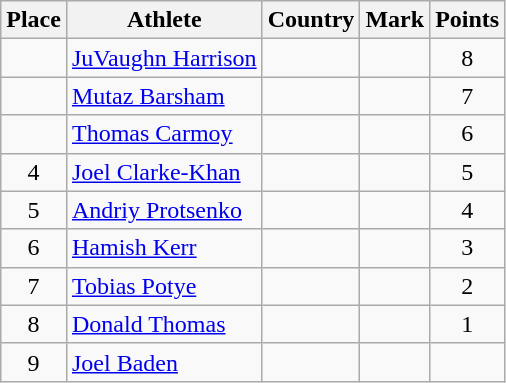<table class="wikitable">
<tr>
<th>Place</th>
<th>Athlete</th>
<th>Country</th>
<th>Mark</th>
<th>Points</th>
</tr>
<tr>
<td align=center></td>
<td><a href='#'>JuVaughn Harrison</a></td>
<td></td>
<td></td>
<td align=center>8</td>
</tr>
<tr>
<td align=center></td>
<td><a href='#'>Mutaz Barsham</a></td>
<td></td>
<td></td>
<td align=center>7</td>
</tr>
<tr>
<td align=center></td>
<td><a href='#'>Thomas Carmoy</a></td>
<td></td>
<td></td>
<td align=center>6</td>
</tr>
<tr>
<td align=center>4</td>
<td><a href='#'>Joel Clarke-Khan</a></td>
<td></td>
<td></td>
<td align=center>5</td>
</tr>
<tr>
<td align=center>5</td>
<td><a href='#'>Andriy Protsenko</a></td>
<td></td>
<td></td>
<td align=center>4</td>
</tr>
<tr>
<td align=center>6</td>
<td><a href='#'>Hamish Kerr</a></td>
<td></td>
<td></td>
<td align=center>3</td>
</tr>
<tr>
<td align=center>7</td>
<td><a href='#'>Tobias Potye</a></td>
<td></td>
<td></td>
<td align=center>2</td>
</tr>
<tr>
<td align=center>8</td>
<td><a href='#'>Donald Thomas</a></td>
<td></td>
<td></td>
<td align=center>1</td>
</tr>
<tr>
<td align=center>9</td>
<td><a href='#'>Joel Baden</a></td>
<td></td>
<td></td>
<td align=center></td>
</tr>
</table>
